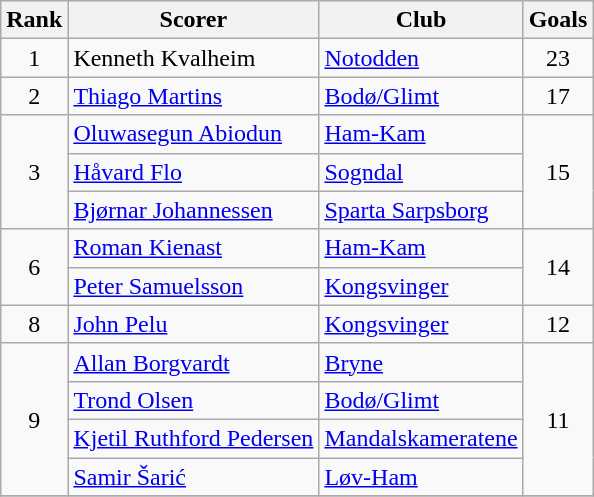<table class="wikitable">
<tr>
<th>Rank</th>
<th>Scorer</th>
<th>Club</th>
<th>Goals</th>
</tr>
<tr>
<td style="text-align:center;">1</td>
<td> Kenneth Kvalheim</td>
<td><a href='#'>Notodden</a></td>
<td style="text-align:center;">23</td>
</tr>
<tr>
<td style="text-align:center;">2</td>
<td> <a href='#'>Thiago Martins</a></td>
<td><a href='#'>Bodø/Glimt</a></td>
<td style="text-align:center;">17</td>
</tr>
<tr>
<td style="text-align:center;" rowspan=3>3</td>
<td> <a href='#'>Oluwasegun Abiodun</a></td>
<td><a href='#'>Ham-Kam</a></td>
<td style="text-align:center;" rowspan=3>15</td>
</tr>
<tr>
<td> <a href='#'>Håvard Flo</a></td>
<td><a href='#'>Sogndal</a></td>
</tr>
<tr>
<td> <a href='#'>Bjørnar Johannessen</a></td>
<td><a href='#'>Sparta Sarpsborg</a></td>
</tr>
<tr>
<td style="text-align:center;" rowspan=2>6</td>
<td> <a href='#'>Roman Kienast</a></td>
<td><a href='#'>Ham-Kam</a></td>
<td style="text-align:center;" rowspan=2>14</td>
</tr>
<tr>
<td> <a href='#'>Peter Samuelsson</a></td>
<td><a href='#'>Kongsvinger</a></td>
</tr>
<tr>
<td style="text-align:center;">8</td>
<td> <a href='#'>John Pelu</a></td>
<td><a href='#'>Kongsvinger</a></td>
<td style="text-align:center;">12</td>
</tr>
<tr>
<td style="text-align:center;" rowspan=4>9</td>
<td> <a href='#'>Allan Borgvardt</a></td>
<td><a href='#'>Bryne</a></td>
<td style="text-align:center;" rowspan=4>11</td>
</tr>
<tr>
<td> <a href='#'>Trond Olsen</a></td>
<td><a href='#'>Bodø/Glimt</a></td>
</tr>
<tr>
<td> <a href='#'>Kjetil Ruthford Pedersen</a></td>
<td><a href='#'>Mandalskameratene</a></td>
</tr>
<tr>
<td> <a href='#'>Samir Šarić</a></td>
<td><a href='#'>Løv-Ham</a></td>
</tr>
<tr>
</tr>
</table>
